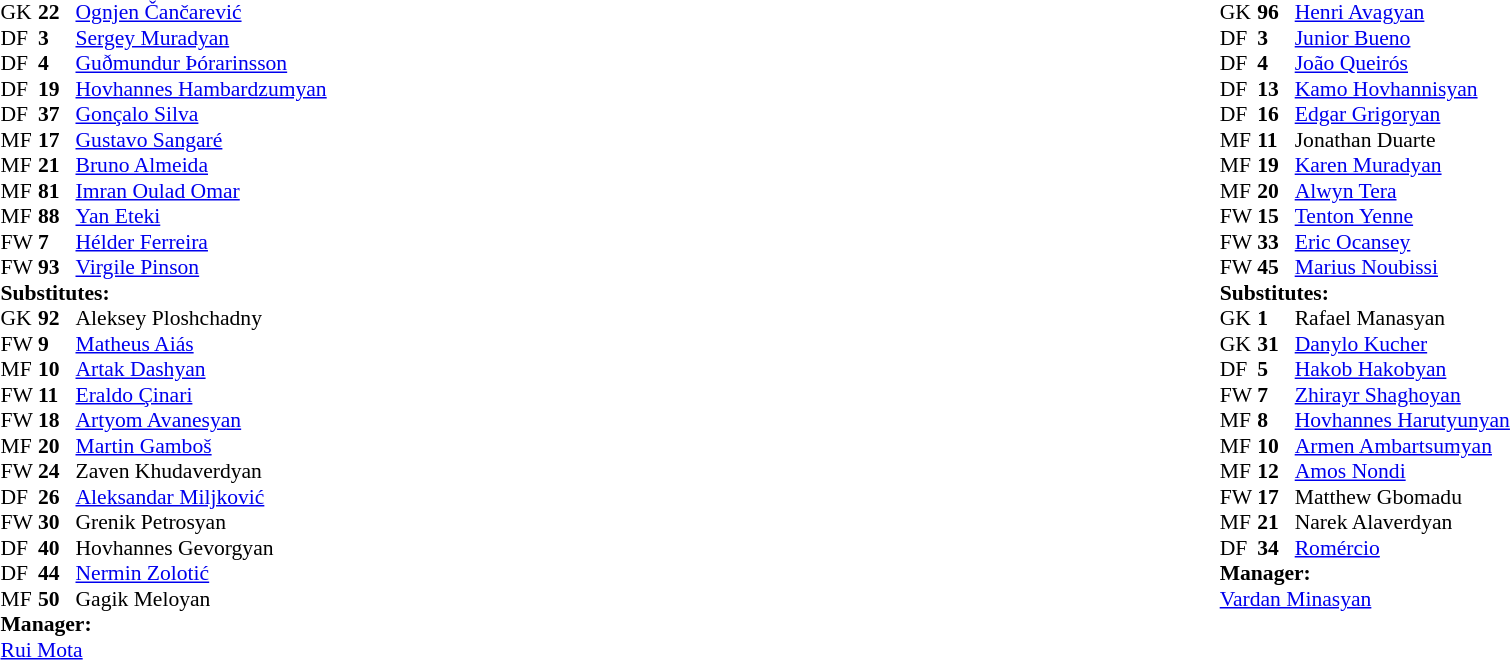<table style="width:100%">
<tr>
<td style="vertical-align:top;width:40%"><br><table style="font-size:90%" cellspacing="0" cellpadding="0">
<tr>
<th width=25></th>
<th width=25></th>
</tr>
<tr>
<td>GK</td>
<td><strong>22</strong></td>
<td> <a href='#'>Ognjen Čančarević</a></td>
<td></td>
</tr>
<tr>
<td>DF</td>
<td><strong>3 </strong></td>
<td> <a href='#'>Sergey Muradyan</a></td>
</tr>
<tr>
<td>DF</td>
<td><strong>4 </strong></td>
<td> <a href='#'>Guðmundur Þórarinsson</a></td>
</tr>
<tr>
<td>DF</td>
<td><strong>19</strong></td>
<td> <a href='#'>Hovhannes Hambardzumyan</a></td>
<td></td>
<td></td>
</tr>
<tr>
<td>DF</td>
<td><strong>37</strong></td>
<td> <a href='#'>Gonçalo Silva</a></td>
</tr>
<tr>
<td>MF</td>
<td><strong>17</strong></td>
<td> <a href='#'>Gustavo Sangaré</a></td>
</tr>
<tr>
<td>MF</td>
<td><strong>21</strong></td>
<td> <a href='#'>Bruno Almeida</a></td>
<td></td>
<td></td>
</tr>
<tr>
<td>MF</td>
<td><strong>81</strong></td>
<td> <a href='#'>Imran Oulad Omar</a></td>
<td></td>
<td></td>
</tr>
<tr>
<td>MF</td>
<td><strong>88</strong></td>
<td> <a href='#'>Yan Eteki</a></td>
<td></td>
<td></td>
</tr>
<tr>
<td>FW</td>
<td><strong>7 </strong></td>
<td> <a href='#'>Hélder Ferreira</a></td>
</tr>
<tr>
<td>FW</td>
<td><strong>93</strong></td>
<td> <a href='#'>Virgile Pinson</a></td>
<td></td>
<td></td>
</tr>
<tr>
<td colspan="4"><strong>Substitutes:</strong></td>
</tr>
<tr>
<td>GK</td>
<td><strong>92</strong></td>
<td> Aleksey Ploshchadny</td>
</tr>
<tr>
<td>FW</td>
<td><strong>9 </strong></td>
<td> <a href='#'>Matheus Aiás</a></td>
<td></td>
<td></td>
</tr>
<tr>
<td>MF</td>
<td><strong>10</strong></td>
<td> <a href='#'>Artak Dashyan</a></td>
</tr>
<tr>
<td>FW</td>
<td><strong>11</strong></td>
<td> <a href='#'>Eraldo Çinari</a></td>
<td></td>
<td></td>
</tr>
<tr>
<td>FW</td>
<td><strong>18</strong></td>
<td> <a href='#'>Artyom Avanesyan</a></td>
</tr>
<tr>
<td>MF</td>
<td><strong>20</strong></td>
<td> <a href='#'>Martin Gamboš</a></td>
</tr>
<tr>
<td>FW</td>
<td><strong>24</strong></td>
<td> Zaven Khudaverdyan</td>
</tr>
<tr>
<td>DF</td>
<td><strong>26</strong></td>
<td> <a href='#'>Aleksandar Miljković</a></td>
<td></td>
<td></td>
</tr>
<tr>
<td>FW</td>
<td><strong>30</strong></td>
<td> Grenik Petrosyan</td>
<td></td>
<td></td>
</tr>
<tr>
<td>DF</td>
<td><strong>40</strong></td>
<td> Hovhannes Gevorgyan</td>
</tr>
<tr>
<td>DF</td>
<td><strong>44</strong></td>
<td> <a href='#'>Nermin Zolotić</a></td>
<td></td>
<td></td>
</tr>
<tr>
<td>MF</td>
<td><strong>50</strong></td>
<td> Gagik Meloyan</td>
</tr>
<tr>
<td colspan="4"><strong>Manager:</strong></td>
</tr>
<tr>
<td colspan="4"> <a href='#'>Rui Mota</a></td>
</tr>
</table>
</td>
<td style="vertical-align:top; width:50%"><br><table cellspacing="0" cellpadding="0" style="font-size:90%; margin:auto">
<tr>
<th width=25></th>
<th width=25></th>
</tr>
<tr>
<td>GK</td>
<td><strong>96</strong></td>
<td> <a href='#'>Henri Avagyan</a></td>
</tr>
<tr>
<td>DF</td>
<td><strong>3 </strong></td>
<td> <a href='#'>Junior Bueno</a></td>
<td></td>
</tr>
<tr>
<td>DF</td>
<td><strong>4 </strong></td>
<td> <a href='#'>João Queirós</a></td>
</tr>
<tr>
<td>DF</td>
<td><strong>13</strong></td>
<td> <a href='#'>Kamo Hovhannisyan</a></td>
</tr>
<tr>
<td>DF</td>
<td><strong>16</strong></td>
<td> <a href='#'>Edgar Grigoryan</a></td>
<td></td>
<td></td>
</tr>
<tr>
<td>MF</td>
<td><strong>11</strong></td>
<td> Jonathan Duarte</td>
<td></td>
<td></td>
</tr>
<tr>
<td>MF</td>
<td><strong>19</strong></td>
<td> <a href='#'>Karen Muradyan</a></td>
<td></td>
<td></td>
</tr>
<tr>
<td>MF</td>
<td><strong>20</strong></td>
<td> <a href='#'>Alwyn Tera</a></td>
<td></td>
<td></td>
</tr>
<tr>
<td>FW</td>
<td><strong>15</strong></td>
<td> <a href='#'>Tenton Yenne</a></td>
</tr>
<tr>
<td>FW</td>
<td><strong>33</strong></td>
<td> <a href='#'>Eric Ocansey</a></td>
</tr>
<tr>
<td>FW</td>
<td><strong>45</strong></td>
<td> <a href='#'>Marius Noubissi</a></td>
</tr>
<tr>
<td colspan="4"><strong>Substitutes:</strong></td>
</tr>
<tr>
<td>GK</td>
<td><strong>1 </strong></td>
<td> Rafael Manasyan</td>
</tr>
<tr>
<td>GK</td>
<td><strong>31</strong></td>
<td> <a href='#'>Danylo Kucher</a></td>
</tr>
<tr>
<td>DF</td>
<td><strong>5 </strong></td>
<td> <a href='#'>Hakob Hakobyan</a></td>
</tr>
<tr>
<td>FW</td>
<td><strong>7 </strong></td>
<td> <a href='#'>Zhirayr Shaghoyan</a></td>
<td></td>
<td></td>
</tr>
<tr>
<td>MF</td>
<td><strong>8 </strong></td>
<td> <a href='#'>Hovhannes Harutyunyan</a></td>
<td></td>
<td></td>
</tr>
<tr>
<td>MF</td>
<td><strong>10</strong></td>
<td> <a href='#'>Armen Ambartsumyan</a></td>
<td></td>
<td></td>
</tr>
<tr>
<td>MF</td>
<td><strong>12</strong></td>
<td> <a href='#'>Amos Nondi</a></td>
</tr>
<tr>
<td>FW</td>
<td><strong>17</strong></td>
<td> Matthew Gbomadu</td>
<td></td>
<td></td>
</tr>
<tr>
<td>MF</td>
<td><strong>21</strong></td>
<td> Narek Alaverdyan</td>
</tr>
<tr>
<td>DF</td>
<td><strong>34</strong></td>
<td> <a href='#'>Romércio</a></td>
</tr>
<tr>
<td colspan="4"><strong>Manager:</strong></td>
</tr>
<tr>
<td colspan="4"> <a href='#'>Vardan Minasyan</a></td>
</tr>
</table>
</td>
</tr>
</table>
